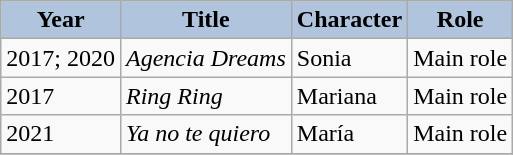<table class="wikitable">
<tr>
<th style="background: #B0C4DE;">Year</th>
<th style="background: #B0C4DE;">Title</th>
<th style="background: #B0C4DE;">Character</th>
<th style="background: #B0C4DE;">Role</th>
</tr>
<tr>
<td>2017; 2020</td>
<td><em>Agencia Dreams</em></td>
<td>Sonia</td>
<td>Main role</td>
</tr>
<tr>
<td>2017</td>
<td><em>Ring Ring</em></td>
<td>Mariana</td>
<td>Main role</td>
</tr>
<tr>
<td>2021</td>
<td><em>Ya no te quiero</em></td>
<td>María</td>
<td>Main role</td>
</tr>
<tr>
</tr>
</table>
